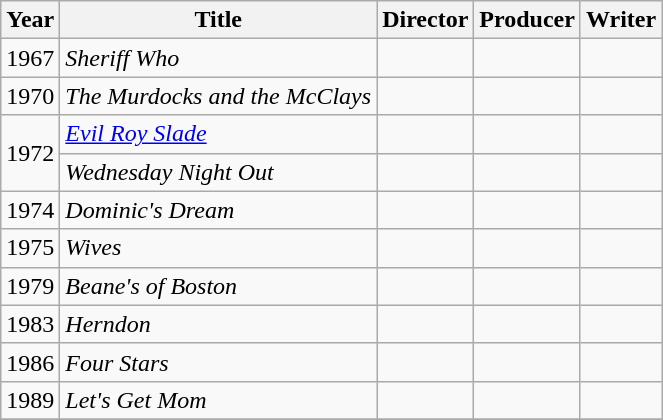<table class="wikitable sortable">
<tr>
<th>Year</th>
<th>Title</th>
<th>Director</th>
<th>Producer</th>
<th>Writer</th>
</tr>
<tr>
<td>1967</td>
<td><em>Sheriff Who</em></td>
<td></td>
<td></td>
<td></td>
</tr>
<tr>
<td>1970</td>
<td><em>The Murdocks and the McClays</em></td>
<td></td>
<td></td>
<td></td>
</tr>
<tr>
<td rowspan=2>1972</td>
<td><em><a href='#'>Evil Roy Slade</a></em></td>
<td></td>
<td></td>
<td></td>
</tr>
<tr>
<td><em>Wednesday Night Out</em></td>
<td></td>
<td></td>
<td></td>
</tr>
<tr>
<td>1974</td>
<td><em>Dominic's Dream</em></td>
<td></td>
<td></td>
<td></td>
</tr>
<tr>
<td>1975</td>
<td><em>Wives</em></td>
<td></td>
<td></td>
<td></td>
</tr>
<tr>
<td>1979</td>
<td><em>Beane's of Boston</em></td>
<td></td>
<td></td>
<td></td>
</tr>
<tr>
<td>1983</td>
<td><em>Herndon</em></td>
<td></td>
<td></td>
<td></td>
</tr>
<tr>
<td>1986</td>
<td><em>Four Stars</em></td>
<td></td>
<td></td>
<td></td>
</tr>
<tr>
<td>1989</td>
<td><em>Let's Get Mom</em></td>
<td></td>
<td></td>
<td></td>
</tr>
<tr>
</tr>
</table>
